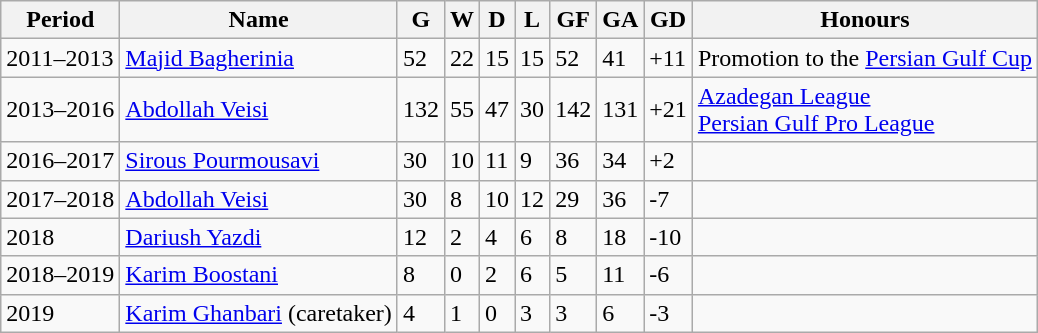<table class="wikitable" style="ext-align: left">
<tr>
<th>Period</th>
<th>Name</th>
<th>G</th>
<th>W</th>
<th>D</th>
<th>L</th>
<th>GF</th>
<th>GA</th>
<th>GD</th>
<th>Honours</th>
</tr>
<tr>
<td>2011–2013</td>
<td> <a href='#'>Majid Bagherinia</a></td>
<td>52</td>
<td>22</td>
<td>15</td>
<td>15</td>
<td>52</td>
<td>41</td>
<td>+11</td>
<td>Promotion to the <a href='#'>Persian Gulf Cup</a></td>
</tr>
<tr>
<td>2013–2016</td>
<td> <a href='#'>Abdollah Veisi</a></td>
<td>132</td>
<td>55</td>
<td>47</td>
<td>30</td>
<td>142</td>
<td>131</td>
<td>+21</td>
<td><a href='#'>Azadegan League</a><br><a href='#'>Persian Gulf Pro League</a></td>
</tr>
<tr>
<td>2016–2017</td>
<td> <a href='#'>Sirous Pourmousavi</a></td>
<td>30</td>
<td>10</td>
<td>11</td>
<td>9</td>
<td>36</td>
<td>34</td>
<td>+2</td>
<td></td>
</tr>
<tr>
<td>2017–2018</td>
<td> <a href='#'>Abdollah Veisi</a></td>
<td>30</td>
<td>8</td>
<td>10</td>
<td>12</td>
<td>29</td>
<td>36</td>
<td>-7</td>
<td></td>
</tr>
<tr>
<td>2018</td>
<td> <a href='#'>Dariush Yazdi</a></td>
<td>12</td>
<td>2</td>
<td>4</td>
<td>6</td>
<td>8</td>
<td>18</td>
<td>-10</td>
<td></td>
</tr>
<tr>
<td>2018–2019</td>
<td> <a href='#'>Karim Boostani</a></td>
<td>8</td>
<td>0</td>
<td>2</td>
<td>6</td>
<td>5</td>
<td>11</td>
<td>-6</td>
<td></td>
</tr>
<tr>
<td>2019</td>
<td> <a href='#'>Karim Ghanbari</a> (caretaker)</td>
<td>4</td>
<td>1</td>
<td>0</td>
<td>3</td>
<td>3</td>
<td>6</td>
<td>-3</td>
<td></td>
</tr>
</table>
